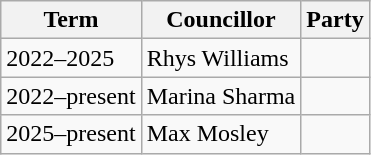<table class="wikitable">
<tr>
<th>Term</th>
<th>Councillor</th>
<th colspan=2>Party</th>
</tr>
<tr>
<td>2022–2025</td>
<td>Rhys Williams</td>
<td></td>
</tr>
<tr>
<td>2022–present</td>
<td>Marina Sharma</td>
<td></td>
</tr>
<tr>
<td>2025–present</td>
<td>Max Mosley</td>
<td></td>
</tr>
</table>
